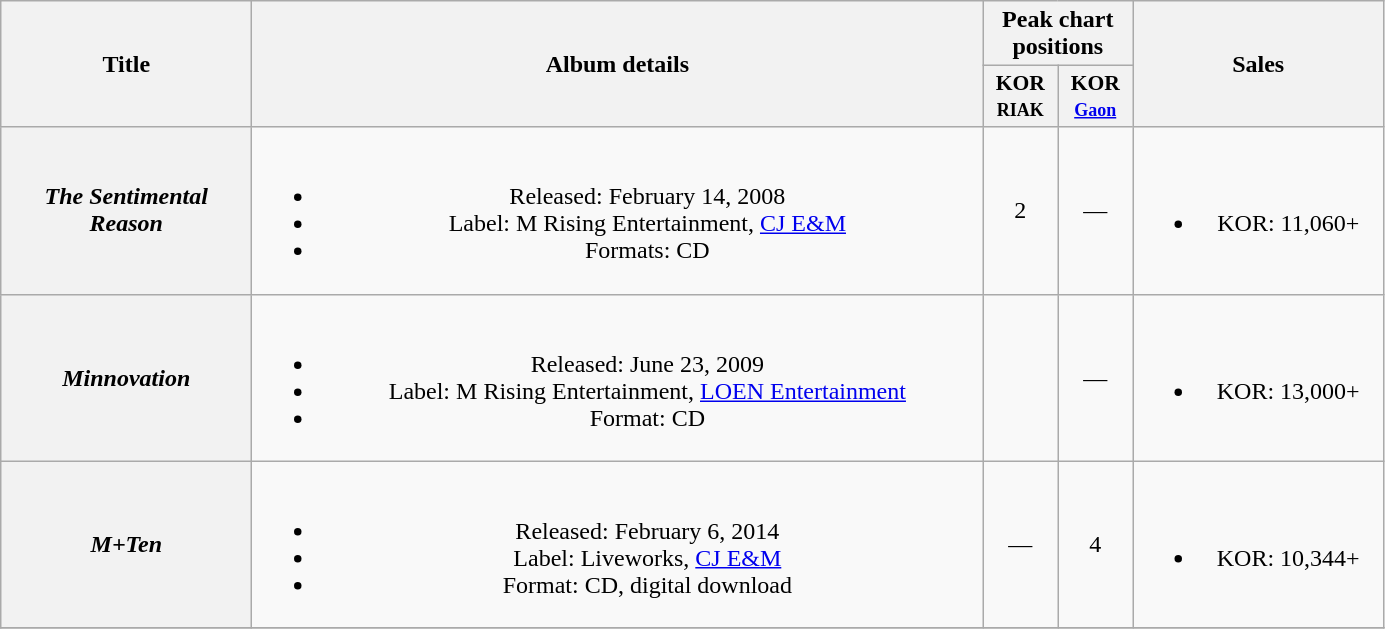<table class="wikitable plainrowheaders" style="text-align:center;">
<tr>
<th scope="col" rowspan="2" style="width:10em;">Title</th>
<th scope="col" rowspan="2" style="width:30em;">Album details</th>
<th scope="col" colspan="2">Peak chart positions</th>
<th scope="col" rowspan="2" style="width:10em;">Sales</th>
</tr>
<tr>
<th align="center" style="width:3em;font-size:90%;">KOR<br><small>RIAK</small><br></th>
<th align="center" style="width:3em;font-size:90%;">KOR<br><small><a href='#'>Gaon</a></small><br></th>
</tr>
<tr>
<th scope="row"><em>The Sentimental Reason</em></th>
<td><br><ul><li>Released: February 14, 2008</li><li>Label: M Rising Entertainment, <a href='#'>CJ E&M</a></li><li>Formats: CD</li></ul></td>
<td>2</td>
<td>—</td>
<td><br><ul><li>KOR: 11,060+</li></ul></td>
</tr>
<tr>
<th scope="row"><em>Minnovation</em></th>
<td><br><ul><li>Released: June 23, 2009</li><li>Label: M Rising Entertainment, <a href='#'>LOEN Entertainment</a></li><li>Format: CD</li></ul></td>
<td></td>
<td>—</td>
<td><br><ul><li>KOR: 13,000+</li></ul></td>
</tr>
<tr>
<th scope="row"><em>M+Ten</em></th>
<td><br><ul><li>Released: February 6, 2014</li><li>Label: Liveworks, <a href='#'>CJ E&M</a></li><li>Format: CD, digital download</li></ul></td>
<td>—</td>
<td>4</td>
<td><br><ul><li>KOR: 10,344+</li></ul></td>
</tr>
<tr>
</tr>
</table>
